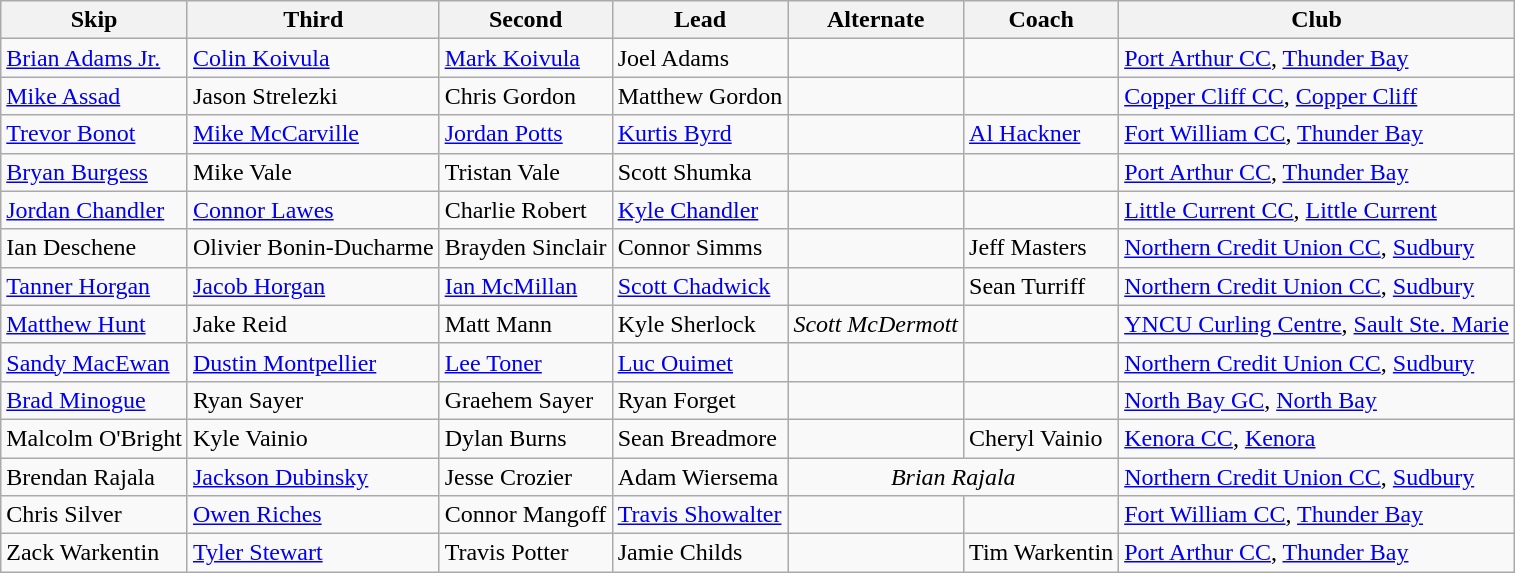<table class="wikitable">
<tr>
<th scope="col">Skip</th>
<th scope="col">Third</th>
<th scope="col">Second</th>
<th scope="col">Lead</th>
<th scope="col">Alternate</th>
<th scope="col">Coach</th>
<th scope="col">Club</th>
</tr>
<tr>
<td><a href='#'>Brian Adams Jr.</a></td>
<td><a href='#'>Colin Koivula</a></td>
<td><a href='#'>Mark Koivula</a></td>
<td>Joel Adams</td>
<td></td>
<td></td>
<td><a href='#'>Port Arthur CC</a>, <a href='#'>Thunder Bay</a></td>
</tr>
<tr>
<td><a href='#'>Mike Assad</a></td>
<td>Jason Strelezki</td>
<td>Chris Gordon</td>
<td>Matthew Gordon</td>
<td></td>
<td></td>
<td><a href='#'>Copper Cliff CC</a>, <a href='#'>Copper Cliff</a></td>
</tr>
<tr>
<td><a href='#'>Trevor Bonot</a></td>
<td><a href='#'>Mike McCarville</a></td>
<td><a href='#'>Jordan Potts</a></td>
<td><a href='#'>Kurtis Byrd</a></td>
<td></td>
<td><a href='#'>Al Hackner</a></td>
<td><a href='#'>Fort William CC</a>, <a href='#'>Thunder Bay</a></td>
</tr>
<tr>
<td><a href='#'>Bryan Burgess</a></td>
<td>Mike Vale</td>
<td>Tristan Vale</td>
<td>Scott Shumka</td>
<td></td>
<td></td>
<td><a href='#'>Port Arthur CC</a>, <a href='#'>Thunder Bay</a></td>
</tr>
<tr>
<td><a href='#'>Jordan Chandler</a></td>
<td><a href='#'>Connor Lawes</a></td>
<td>Charlie Robert</td>
<td><a href='#'>Kyle Chandler</a></td>
<td></td>
<td></td>
<td><a href='#'>Little Current CC</a>, <a href='#'>Little Current</a></td>
</tr>
<tr>
<td>Ian Deschene</td>
<td>Olivier Bonin-Ducharme</td>
<td>Brayden Sinclair</td>
<td>Connor Simms</td>
<td></td>
<td>Jeff Masters</td>
<td><a href='#'>Northern Credit Union CC</a>, <a href='#'>Sudbury</a></td>
</tr>
<tr>
<td><a href='#'>Tanner Horgan</a></td>
<td><a href='#'>Jacob Horgan</a></td>
<td><a href='#'>Ian McMillan</a></td>
<td><a href='#'>Scott Chadwick</a></td>
<td></td>
<td>Sean Turriff</td>
<td><a href='#'>Northern Credit Union CC</a>, <a href='#'>Sudbury</a></td>
</tr>
<tr>
<td><a href='#'>Matthew Hunt</a></td>
<td>Jake Reid</td>
<td>Matt Mann</td>
<td>Kyle Sherlock</td>
<td><em>Scott McDermott</em></td>
<td></td>
<td><a href='#'>YNCU Curling Centre</a>, <a href='#'>Sault Ste. Marie</a></td>
</tr>
<tr>
<td><a href='#'>Sandy MacEwan</a></td>
<td><a href='#'>Dustin Montpellier</a></td>
<td><a href='#'>Lee Toner</a></td>
<td><a href='#'>Luc Ouimet</a></td>
<td></td>
<td></td>
<td><a href='#'>Northern Credit Union CC</a>, <a href='#'>Sudbury</a></td>
</tr>
<tr>
<td><a href='#'>Brad Minogue</a></td>
<td>Ryan Sayer</td>
<td>Graehem Sayer</td>
<td>Ryan Forget</td>
<td></td>
<td></td>
<td><a href='#'>North Bay GC</a>, <a href='#'>North Bay</a></td>
</tr>
<tr>
<td>Malcolm O'Bright</td>
<td>Kyle Vainio</td>
<td>Dylan Burns</td>
<td>Sean Breadmore</td>
<td></td>
<td>Cheryl Vainio</td>
<td><a href='#'>Kenora CC</a>, <a href='#'>Kenora</a></td>
</tr>
<tr>
<td>Brendan Rajala</td>
<td><a href='#'>Jackson Dubinsky</a></td>
<td>Jesse Crozier</td>
<td>Adam Wiersema</td>
<td colspan=2 style="text-align:center"><em>Brian Rajala</em></td>
<td><a href='#'>Northern Credit Union CC</a>, <a href='#'>Sudbury</a></td>
</tr>
<tr>
<td>Chris Silver</td>
<td><a href='#'>Owen Riches</a></td>
<td>Connor Mangoff</td>
<td><a href='#'>Travis Showalter</a></td>
<td></td>
<td></td>
<td><a href='#'>Fort William CC</a>, <a href='#'>Thunder Bay</a></td>
</tr>
<tr>
<td>Zack Warkentin</td>
<td><a href='#'>Tyler Stewart</a></td>
<td>Travis Potter</td>
<td>Jamie Childs</td>
<td></td>
<td>Tim Warkentin</td>
<td><a href='#'>Port Arthur CC</a>, <a href='#'>Thunder Bay</a></td>
</tr>
</table>
